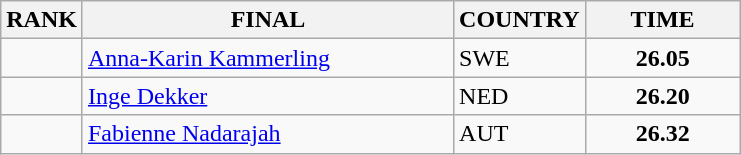<table class="wikitable">
<tr>
<th>RANK</th>
<th align="left" style="width: 15em">FINAL</th>
<th>COUNTRY</th>
<th style="width: 6em">TIME</th>
</tr>
<tr>
<td align="center"></td>
<td><a href='#'>Anna-Karin Kammerling</a></td>
<td> SWE</td>
<td align="center"><strong>26.05</strong></td>
</tr>
<tr>
<td align="center"></td>
<td><a href='#'>Inge Dekker</a></td>
<td> NED</td>
<td align="center"><strong>26.20</strong></td>
</tr>
<tr>
<td align="center"></td>
<td><a href='#'>Fabienne Nadarajah</a></td>
<td> AUT</td>
<td align="center"><strong>26.32</strong></td>
</tr>
</table>
